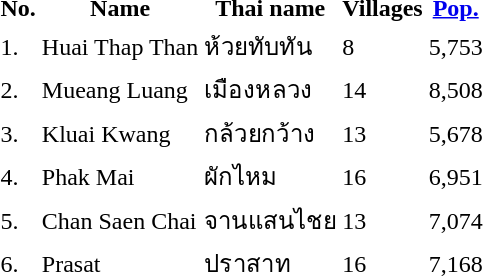<table>
<tr>
<th>No.</th>
<th>Name</th>
<th>Thai name</th>
<th>Villages</th>
<th><a href='#'>Pop.</a></th>
</tr>
<tr>
<td>1.</td>
<td>Huai Thap Than</td>
<td>ห้วยทับทัน</td>
<td>8</td>
<td>5,753</td>
<td></td>
</tr>
<tr>
<td>2.</td>
<td>Mueang Luang</td>
<td>เมืองหลวง</td>
<td>14</td>
<td>8,508</td>
<td></td>
</tr>
<tr>
<td>3.</td>
<td>Kluai Kwang</td>
<td>กล้วยกว้าง</td>
<td>13</td>
<td>5,678</td>
<td></td>
</tr>
<tr>
<td>4.</td>
<td>Phak Mai</td>
<td>ผักไหม</td>
<td>16</td>
<td>6,951</td>
<td></td>
</tr>
<tr>
<td>5.</td>
<td>Chan Saen Chai</td>
<td>จานแสนไชย</td>
<td>13</td>
<td>7,074</td>
<td></td>
</tr>
<tr>
<td>6.</td>
<td>Prasat</td>
<td>ปราสาท</td>
<td>16</td>
<td>7,168</td>
<td></td>
</tr>
</table>
